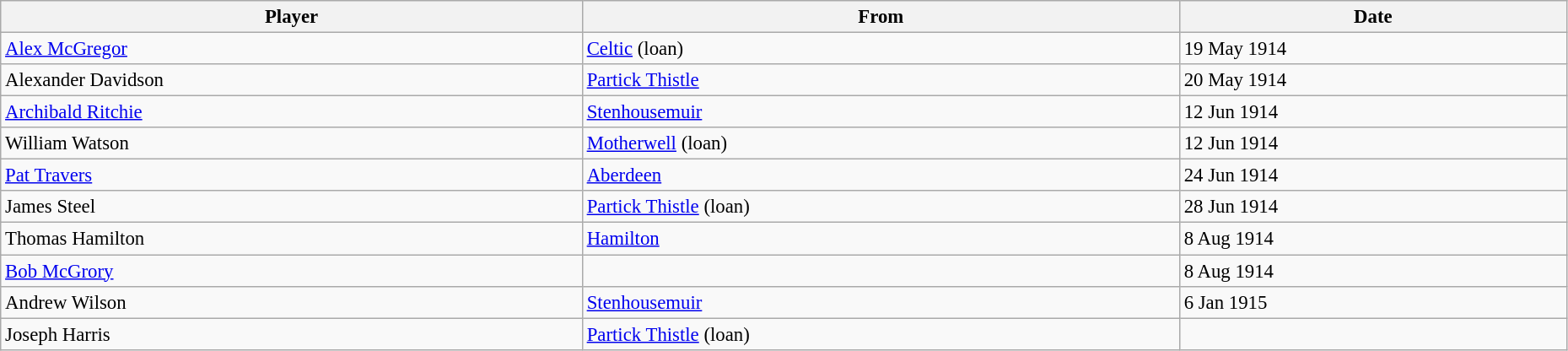<table class="wikitable" style="text-align:center; font-size:95%;width:98%; text-align:left">
<tr>
<th>Player</th>
<th>From</th>
<th>Date</th>
</tr>
<tr>
<td> <a href='#'>Alex McGregor</a></td>
<td> <a href='#'>Celtic</a> (loan)</td>
<td>19 May 1914</td>
</tr>
<tr>
<td> Alexander Davidson</td>
<td> <a href='#'>Partick Thistle</a></td>
<td>20 May 1914</td>
</tr>
<tr>
<td> <a href='#'>Archibald Ritchie</a></td>
<td> <a href='#'>Stenhousemuir</a></td>
<td>12 Jun 1914</td>
</tr>
<tr>
<td> William Watson</td>
<td> <a href='#'>Motherwell</a> (loan)</td>
<td>12 Jun 1914</td>
</tr>
<tr>
<td> <a href='#'>Pat Travers</a></td>
<td> <a href='#'>Aberdeen</a></td>
<td>24 Jun 1914</td>
</tr>
<tr>
<td> James Steel</td>
<td> <a href='#'>Partick Thistle</a> (loan)</td>
<td>28 Jun 1914</td>
</tr>
<tr>
<td> Thomas Hamilton</td>
<td> <a href='#'>Hamilton</a></td>
<td>8 Aug 1914</td>
</tr>
<tr>
<td> <a href='#'>Bob McGrory</a></td>
<td></td>
<td>8 Aug 1914</td>
</tr>
<tr>
<td> Andrew Wilson</td>
<td> <a href='#'>Stenhousemuir</a></td>
<td>6 Jan 1915</td>
</tr>
<tr>
<td> Joseph Harris</td>
<td> <a href='#'>Partick Thistle</a> (loan)</td>
<td></td>
</tr>
</table>
